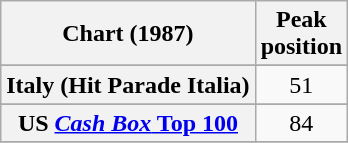<table class="wikitable sortable plainrowheaders" style="text-align:center">
<tr>
<th scope="col">Chart (1987)</th>
<th scope="col">Peak<br>position</th>
</tr>
<tr>
</tr>
<tr>
<th scope="row">Italy (Hit Parade Italia)</th>
<td>51</td>
</tr>
<tr>
</tr>
<tr>
<th scope="row">US <a href='#'><em>Cash Box</em> Top 100</a></th>
<td>84</td>
</tr>
<tr>
</tr>
</table>
